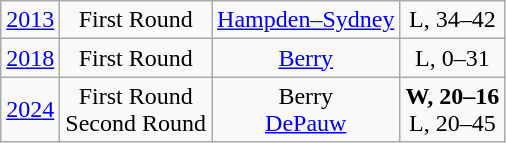<table class="wikitable" style="text-align: center;">
<tr align="center">
<td><a href='#'>2013</a></td>
<td>First Round</td>
<td><a href='#'>Hampden–Sydney</a></td>
<td>L, 34–42</td>
</tr>
<tr align="center">
<td><a href='#'>2018</a></td>
<td>First Round</td>
<td><a href='#'>Berry</a></td>
<td>L, 0–31</td>
</tr>
<tr align="center">
<td><a href='#'>2024</a></td>
<td>First Round<br>Second Round</td>
<td>Berry<br><a href='#'>DePauw</a></td>
<td><strong>W, 20–16</strong><br>L, 20–45</td>
</tr>
</table>
